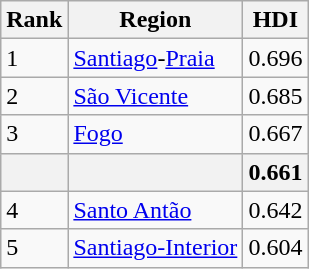<table class="wikitable">
<tr>
<th>Rank</th>
<th>Region</th>
<th>HDI</th>
</tr>
<tr>
<td>1</td>
<td><a href='#'>Santiago</a>-<a href='#'>Praia</a></td>
<td>0.696</td>
</tr>
<tr>
<td>2</td>
<td><a href='#'>São Vicente</a></td>
<td>0.685</td>
</tr>
<tr>
<td>3</td>
<td><a href='#'>Fogo</a></td>
<td>0.667</td>
</tr>
<tr>
<th></th>
<th></th>
<th>0.661</th>
</tr>
<tr>
<td>4</td>
<td><a href='#'>Santo Antão</a></td>
<td>0.642</td>
</tr>
<tr>
<td>5</td>
<td><a href='#'>Santiago-Interior</a></td>
<td>0.604</td>
</tr>
</table>
